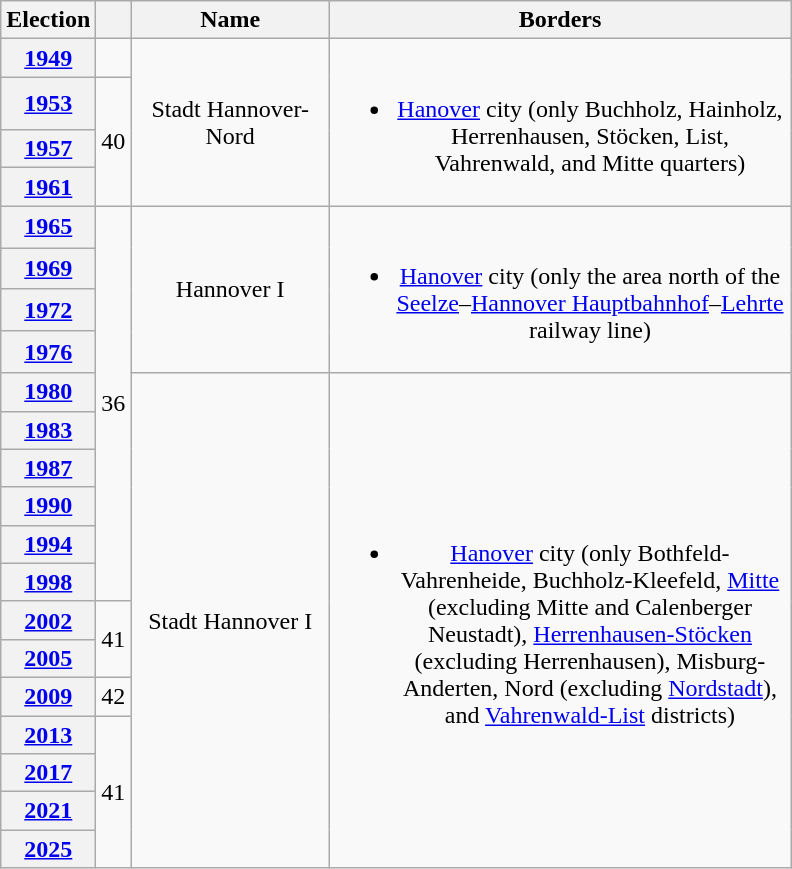<table class=wikitable style="text-align:center">
<tr>
<th>Election</th>
<th></th>
<th width=125px>Name</th>
<th width=300px>Borders</th>
</tr>
<tr>
<th><a href='#'>1949</a></th>
<td></td>
<td rowspan=4>Stadt Hannover-Nord</td>
<td rowspan=4><br><ul><li><a href='#'>Hanover</a> city (only Buchholz, Hainholz, Herrenhausen, Stöcken, List, Vahrenwald, and Mitte quarters)</li></ul></td>
</tr>
<tr>
<th><a href='#'>1953</a></th>
<td rowspan=3>40</td>
</tr>
<tr>
<th><a href='#'>1957</a></th>
</tr>
<tr>
<th><a href='#'>1961</a></th>
</tr>
<tr>
<th><a href='#'>1965</a></th>
<td rowspan=10>36</td>
<td rowspan=4>Hannover I</td>
<td rowspan=4><br><ul><li><a href='#'>Hanover</a> city (only the area north of the <a href='#'>Seelze</a>–<a href='#'>Hannover Hauptbahnhof</a>–<a href='#'>Lehrte</a> railway line)</li></ul></td>
</tr>
<tr>
<th><a href='#'>1969</a></th>
</tr>
<tr>
<th><a href='#'>1972</a></th>
</tr>
<tr>
<th><a href='#'>1976</a></th>
</tr>
<tr>
<th><a href='#'>1980</a></th>
<td rowspan=13>Stadt Hannover I</td>
<td rowspan=13><br><ul><li><a href='#'>Hanover</a> city (only Bothfeld-Vahrenheide, Buchholz-Kleefeld, <a href='#'>Mitte</a> (excluding Mitte and Calenberger Neustadt), <a href='#'>Herrenhausen-Stöcken</a> (excluding Herrenhausen), Misburg-Anderten, Nord (excluding <a href='#'>Nordstadt</a>), and <a href='#'>Vahrenwald-List</a> districts)</li></ul></td>
</tr>
<tr>
<th><a href='#'>1983</a></th>
</tr>
<tr>
<th><a href='#'>1987</a></th>
</tr>
<tr>
<th><a href='#'>1990</a></th>
</tr>
<tr>
<th><a href='#'>1994</a></th>
</tr>
<tr>
<th><a href='#'>1998</a></th>
</tr>
<tr>
<th><a href='#'>2002</a></th>
<td rowspan=2>41</td>
</tr>
<tr>
<th><a href='#'>2005</a></th>
</tr>
<tr>
<th><a href='#'>2009</a></th>
<td>42</td>
</tr>
<tr>
<th><a href='#'>2013</a></th>
<td rowspan=4>41</td>
</tr>
<tr>
<th><a href='#'>2017</a></th>
</tr>
<tr>
<th><a href='#'>2021</a></th>
</tr>
<tr>
<th><a href='#'>2025</a></th>
</tr>
</table>
